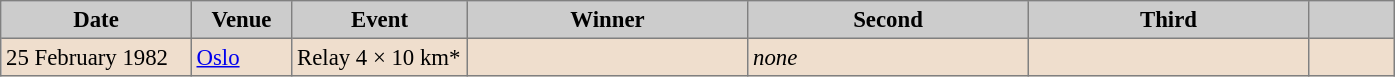<table bgcolor="#f7f8ff" cellpadding="3" cellspacing="0" border="1" style="font-size: 95%; border: gray solid 1px; border-collapse: collapse;">
<tr bgcolor="#CCCCCC">
<td align="center" width="120"><strong>Date</strong></td>
<td align="center" width="60"><strong>Venue</strong></td>
<td align="center" width="110"><strong>Event</strong></td>
<td align="center" width="180"><strong>Winner</strong></td>
<td align="center" width="180"><strong>Second</strong></td>
<td align="center" width="180"><strong>Third</strong></td>
<td align="center" width="50"><strong></strong></td>
</tr>
<tr align="left" bgcolor=#EFDECD>
<td>25 February 1982</td>
<td> <a href='#'>Oslo</a></td>
<td>Relay 4 × 10 km*</td>
<td><br></td>
<td><em>none</em></td>
<td><br></td>
<td></td>
</tr>
</table>
